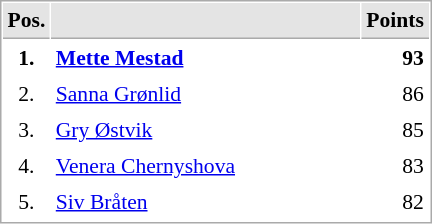<table cellspacing="1" cellpadding="3" style="border:1px solid #AAAAAA;font-size:90%">
<tr bgcolor="#E4E4E4">
<th style="border-bottom:1px solid #AAAAAA" width=10>Pos.</th>
<th style="border-bottom:1px solid #AAAAAA" width=200></th>
<th style="border-bottom:1px solid #AAAAAA" width=20>Points</th>
</tr>
<tr>
<td align="center"><strong>1.</strong></td>
<td> <strong><a href='#'>Mette Mestad</a></strong></td>
<td align="right"><strong>93</strong></td>
</tr>
<tr>
<td align="center">2.</td>
<td> <a href='#'>Sanna Grønlid</a></td>
<td align="right">86</td>
</tr>
<tr>
<td align="center">3.</td>
<td> <a href='#'>Gry Østvik</a></td>
<td align="right">85</td>
</tr>
<tr>
<td align="center">4.</td>
<td> <a href='#'>Venera Chernyshova</a></td>
<td align="right">83</td>
</tr>
<tr>
<td align="center">5.</td>
<td> <a href='#'>Siv Bråten</a></td>
<td align="right">82</td>
</tr>
<tr>
</tr>
</table>
